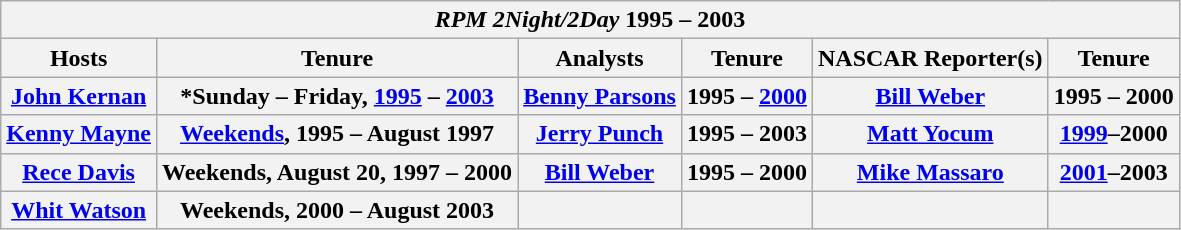<table class="wikitable sortable">
<tr>
<th colspan="10"><em>RPM 2Night/2Day</em> 1995 – 2003</th>
</tr>
<tr>
<th>Hosts</th>
<th>Tenure</th>
<th>Analysts</th>
<th>Tenure</th>
<th>NASCAR Reporter(s)</th>
<th>Tenure</th>
</tr>
<tr>
<th><a href='#'>John Kernan</a></th>
<th>*Sunday – Friday, <a href='#'>1995</a> – <a href='#'>2003</a></th>
<th><a href='#'>Benny Parsons</a></th>
<th>1995 – <a href='#'>2000</a></th>
<th><a href='#'>Bill Weber</a></th>
<th>1995 – 2000</th>
</tr>
<tr>
<th><a href='#'>Kenny Mayne</a></th>
<th><a href='#'>Weekends</a>, 1995 – August 1997</th>
<th><a href='#'>Jerry Punch</a></th>
<th>1995 – 2003</th>
<th><a href='#'>Matt Yocum</a></th>
<th><a href='#'>1999</a>–2000</th>
</tr>
<tr>
<th><a href='#'>Rece Davis</a></th>
<th>Weekends, August 20, 1997 – 2000</th>
<th><a href='#'>Bill Weber</a></th>
<th>1995 – 2000</th>
<th><a href='#'>Mike Massaro</a></th>
<th><a href='#'>2001</a>–2003</th>
</tr>
<tr>
<th><a href='#'>Whit Watson</a></th>
<th>Weekends, 2000 – August 2003</th>
<th></th>
<th></th>
<th></th>
<th></th>
</tr>
</table>
